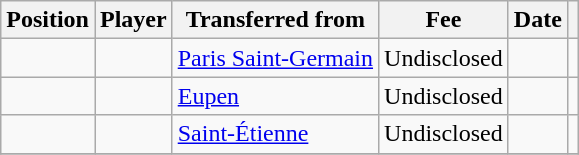<table class="wikitable sortable">
<tr>
<th>Position</th>
<th>Player</th>
<th>Transferred from</th>
<th>Fee</th>
<th>Date</th>
<th class="unsortable"></th>
</tr>
<tr>
<td></td>
<td></td>
<td> <a href='#'>Paris Saint-Germain</a></td>
<td>Undisclosed</td>
<td></td>
<td></td>
</tr>
<tr>
<td></td>
<td></td>
<td> <a href='#'>Eupen</a></td>
<td>Undisclosed</td>
<td></td>
<td></td>
</tr>
<tr>
<td></td>
<td></td>
<td> <a href='#'>Saint-Étienne</a></td>
<td>Undisclosed</td>
<td></td>
<td></td>
</tr>
<tr>
</tr>
</table>
